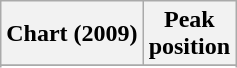<table class="wikitable sortable plainrowheaders">
<tr>
<th scope="col">Chart (2009)</th>
<th scope="col">Peak<br>position</th>
</tr>
<tr>
</tr>
<tr>
</tr>
</table>
